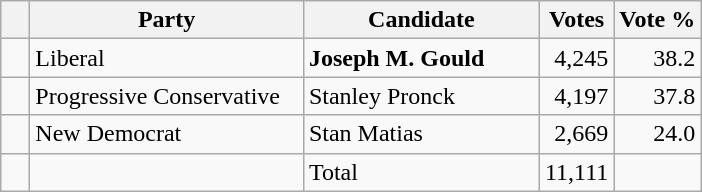<table class="wikitable">
<tr>
<th></th>
<th scope="col" width="175">Party</th>
<th scope="col" width="150">Candidate</th>
<th>Votes</th>
<th>Vote %</th>
</tr>
<tr>
<td>   </td>
<td>Liberal</td>
<td><strong>Joseph M. Gould</strong></td>
<td align=right>4,245</td>
<td align=right>38.2</td>
</tr>
<tr |>
<td>   </td>
<td>Progressive Conservative</td>
<td>Stanley Pronck</td>
<td align=right>4,197</td>
<td align=right>37.8</td>
</tr>
<tr |>
<td>   </td>
<td>New Democrat</td>
<td>Stan Matias</td>
<td align=right>2,669</td>
<td align=right>24.0</td>
</tr>
<tr |>
<td></td>
<td></td>
<td>Total</td>
<td align=right>11,111</td>
<td></td>
</tr>
</table>
